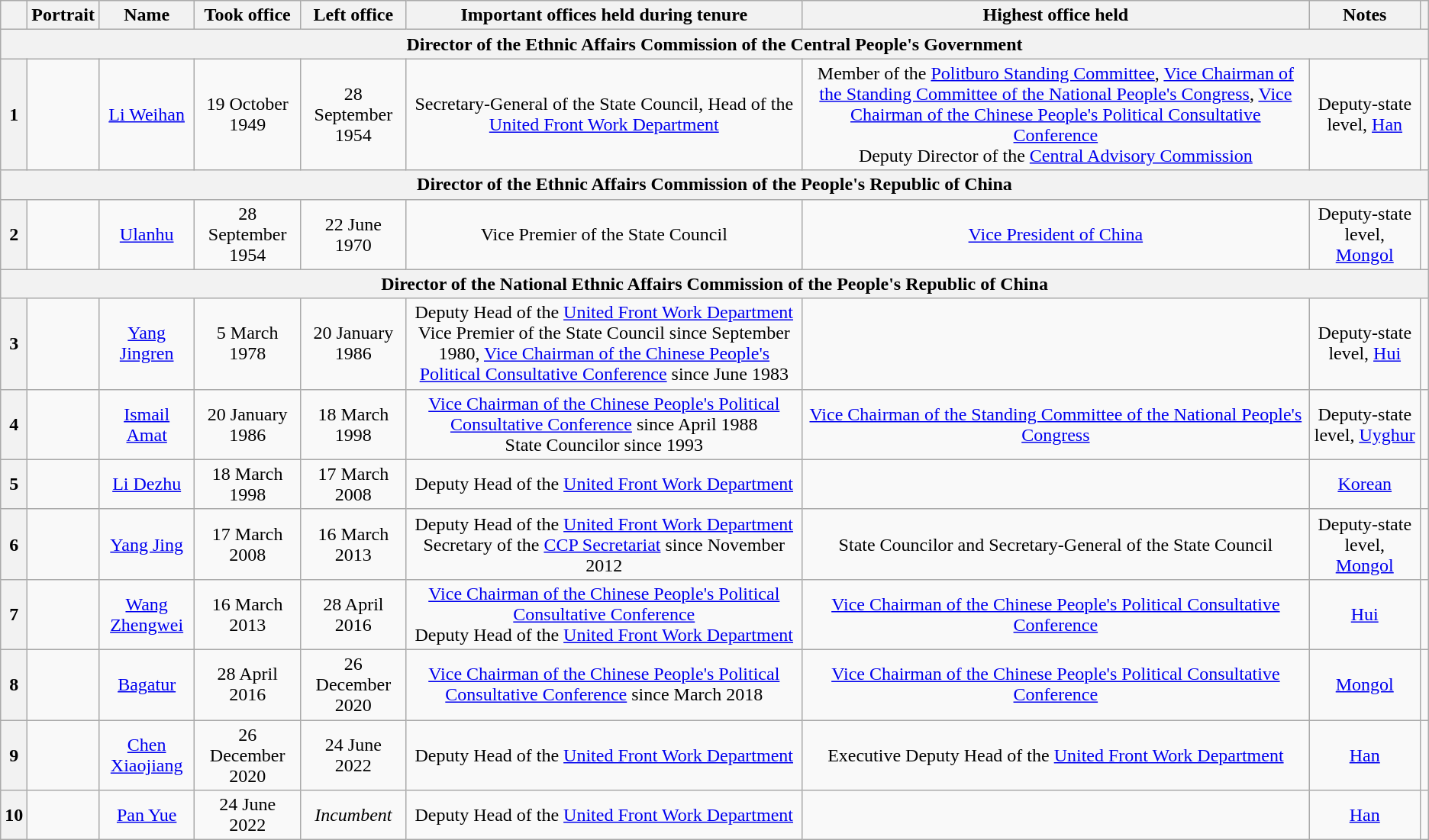<table class="wikitable" style="text-align:center">
<tr>
<th></th>
<th>Portrait</th>
<th>Name</th>
<th>Took office</th>
<th>Left office</th>
<th>Important offices held during tenure</th>
<th>Highest office held</th>
<th>Notes</th>
<th></th>
</tr>
<tr>
<th colspan="9">Director of the Ethnic Affairs Commission of the Central People's Government</th>
</tr>
<tr>
<th>1</th>
<td></td>
<td><a href='#'>Li Weihan</a></td>
<td>19 October 1949</td>
<td>28 September 1954</td>
<td>Secretary-General of the State Council, Head of the <a href='#'>United Front Work Department</a></td>
<td>Member of the <a href='#'>Politburo Standing Committee</a>, <a href='#'>Vice Chairman of the Standing Committee of the National People's Congress</a>, <a href='#'>Vice Chairman of the Chinese People's Political Consultative Conference</a><br>Deputy Director of the <a href='#'>Central Advisory Commission</a></td>
<td>Deputy-state level, <a href='#'>Han</a></td>
<td></td>
</tr>
<tr>
<th colspan="9">Director of the Ethnic Affairs Commission of the People's Republic of China</th>
</tr>
<tr>
<th>2</th>
<td></td>
<td><a href='#'>Ulanhu</a></td>
<td>28 September 1954</td>
<td>22 June 1970</td>
<td>Vice Premier of the State Council</td>
<td><a href='#'>Vice President of China</a></td>
<td>Deputy-state level, <a href='#'>Mongol</a></td>
<td></td>
</tr>
<tr>
<th colspan="9">Director of the National Ethnic Affairs Commission of the People's Republic of China</th>
</tr>
<tr>
<th>3</th>
<td></td>
<td><a href='#'>Yang Jingren</a></td>
<td>5 March 1978</td>
<td>20 January 1986</td>
<td>Deputy Head of the <a href='#'>United Front Work Department</a><br>Vice Premier of the State Council since September 1980, <a href='#'>Vice Chairman of the Chinese People's Political Consultative Conference</a> since June 1983</td>
<td></td>
<td>Deputy-state level, <a href='#'>Hui</a></td>
<td></td>
</tr>
<tr>
<th>4</th>
<td></td>
<td><a href='#'>Ismail Amat</a></td>
<td>20 January 1986</td>
<td>18 March 1998</td>
<td><a href='#'>Vice Chairman of the Chinese People's Political Consultative Conference</a> since April 1988<br>State Councilor since 1993</td>
<td><a href='#'>Vice Chairman of the Standing Committee of the National People's Congress</a></td>
<td>Deputy-state level, <a href='#'>Uyghur</a></td>
<td></td>
</tr>
<tr>
<th>5</th>
<td></td>
<td><a href='#'>Li Dezhu</a></td>
<td>18 March 1998</td>
<td>17 March 2008</td>
<td>Deputy Head of the <a href='#'>United Front Work Department</a></td>
<td></td>
<td><a href='#'>Korean</a></td>
<td></td>
</tr>
<tr>
<th>6</th>
<td></td>
<td><a href='#'>Yang Jing</a></td>
<td>17 March 2008</td>
<td>16 March 2013</td>
<td>Deputy Head of the <a href='#'>United Front Work Department</a><br>Secretary of the <a href='#'>CCP Secretariat</a> since November 2012</td>
<td>State Councilor and Secretary-General of the State Council</td>
<td>Deputy-state level, <a href='#'>Mongol</a></td>
<td></td>
</tr>
<tr>
<th>7</th>
<td></td>
<td><a href='#'>Wang Zhengwei</a></td>
<td>16 March 2013</td>
<td>28 April 2016</td>
<td><a href='#'>Vice Chairman of the Chinese People's Political Consultative Conference</a><br>Deputy Head of the <a href='#'>United Front Work Department</a></td>
<td><a href='#'>Vice Chairman of the Chinese People's Political Consultative Conference</a></td>
<td><a href='#'>Hui</a></td>
<td></td>
</tr>
<tr>
<th>8</th>
<td></td>
<td><a href='#'>Bagatur</a></td>
<td>28 April 2016</td>
<td>26 December 2020</td>
<td><a href='#'>Vice Chairman of the Chinese People's Political Consultative Conference</a> since March 2018</td>
<td><a href='#'>Vice Chairman of the Chinese People's Political Consultative Conference</a></td>
<td><a href='#'>Mongol</a></td>
<td></td>
</tr>
<tr>
<th>9</th>
<td></td>
<td><a href='#'>Chen Xiaojiang</a></td>
<td>26 December 2020</td>
<td>24 June 2022</td>
<td>Deputy Head of the <a href='#'>United Front Work Department</a></td>
<td>Executive Deputy Head of the <a href='#'>United Front Work Department</a></td>
<td><a href='#'>Han</a></td>
<td></td>
</tr>
<tr>
<th>10</th>
<td></td>
<td><a href='#'>Pan Yue</a></td>
<td>24 June 2022</td>
<td><em>Incumbent</em></td>
<td>Deputy Head of the <a href='#'>United Front Work Department</a></td>
<td></td>
<td><a href='#'>Han</a></td>
<td></td>
</tr>
</table>
